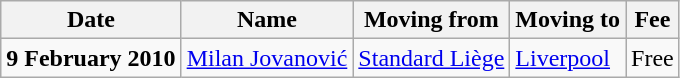<table class="wikitable sortable">
<tr>
<th>Date</th>
<th>Name</th>
<th>Moving from</th>
<th>Moving to</th>
<th>Fee</th>
</tr>
<tr>
<td><strong>9 February 2010</strong></td>
<td> <a href='#'>Milan Jovanović</a></td>
<td><a href='#'>Standard Liège</a></td>
<td> <a href='#'>Liverpool</a></td>
<td>Free </td>
</tr>
</table>
